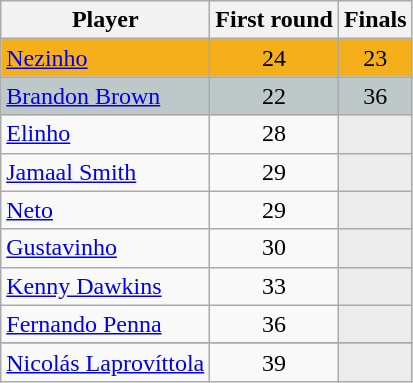<table class="wikitable">
<tr>
<th>Player</th>
<th>First round</th>
<th>Finals</th>
</tr>
<tr style="background:#F5AF1B; text-align:center;">
<td align=left><a href='#'>Nezinho</a> </td>
<td>24</td>
<td>23</td>
</tr>
<tr style="background:#BEC8C9; text-align:center;">
<td align=left><a href='#'>Brandon Brown</a> </td>
<td>22</td>
<td>36</td>
</tr>
<tr align=center>
<td align=left><a href='#'>Elinho</a> </td>
<td>28</td>
<td colspan="2" bgcolor="#ececec"></td>
</tr>
<tr align=center>
<td align=left><a href='#'>Jamaal Smith</a> </td>
<td>29</td>
<td colspan="2" bgcolor="#ececec"></td>
</tr>
<tr align=center>
<td align=left><a href='#'>Neto</a> </td>
<td>29</td>
<td colspan="2" bgcolor="#ececec"></td>
</tr>
<tr align=center>
<td align=left><a href='#'>Gustavinho</a> </td>
<td>30</td>
<td colspan="2" bgcolor="#ececec"></td>
</tr>
<tr align=center>
<td align=left><a href='#'>Kenny Dawkins</a> </td>
<td>33</td>
<td colspan="2" bgcolor="#ececec"></td>
</tr>
<tr align=center>
<td align=left><a href='#'>Fernando Penna</a> </td>
<td>36</td>
<td colspan="2" bgcolor="#ececec"></td>
</tr>
<tr align=center>
</tr>
<tr align=center>
<td align=left><a href='#'>Nicolás Laprovíttola</a> </td>
<td>39</td>
<td colspan="2" bgcolor="#ececec"></td>
</tr>
</table>
